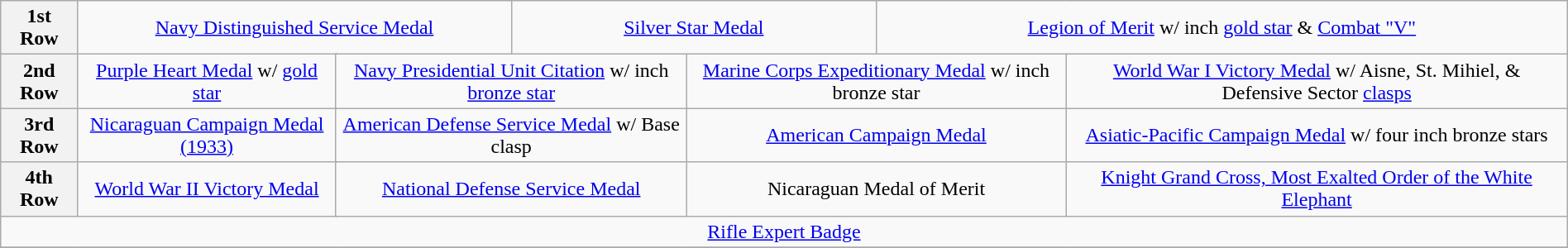<table class="wikitable" style="margin:1em auto; text-align:center;">
<tr>
<th>1st Row</th>
<td colspan="6"><a href='#'>Navy Distinguished Service Medal</a></td>
<td colspan="5"><a href='#'>Silver Star Medal</a></td>
<td colspan="7"><a href='#'>Legion of Merit</a> w/  inch <a href='#'>gold star</a> & <a href='#'>Combat "V"</a></td>
</tr>
<tr>
<th>2nd Row</th>
<td colspan="4"><a href='#'>Purple Heart Medal</a> w/ <a href='#'>gold star</a></td>
<td colspan="4"><a href='#'>Navy Presidential Unit Citation</a> w/  inch <a href='#'>bronze star</a></td>
<td colspan="4"><a href='#'>Marine Corps Expeditionary Medal</a> w/  inch bronze star</td>
<td colspan="4"><a href='#'>World War I Victory Medal</a> w/ Aisne, St. Mihiel, & Defensive Sector <a href='#'>clasps</a></td>
</tr>
<tr>
<th>3rd Row</th>
<td colspan="4"><a href='#'>Nicaraguan Campaign Medal (1933)</a></td>
<td colspan="4"><a href='#'>American Defense Service Medal</a> w/ Base clasp</td>
<td colspan="4"><a href='#'>American Campaign Medal</a></td>
<td colspan="4"><a href='#'>Asiatic-Pacific Campaign Medal</a> w/ four  inch bronze stars</td>
</tr>
<tr>
<th>4th Row</th>
<td colspan="4"><a href='#'>World War II Victory Medal</a></td>
<td colspan="4"><a href='#'>National Defense Service Medal</a></td>
<td colspan="4">Nicaraguan Medal of Merit</td>
<td colspan="4"><a href='#'>Knight Grand Cross, Most Exalted Order of the White Elephant</a></td>
</tr>
<tr>
<td colspan="14"><a href='#'>Rifle Expert Badge</a></td>
</tr>
<tr>
</tr>
</table>
